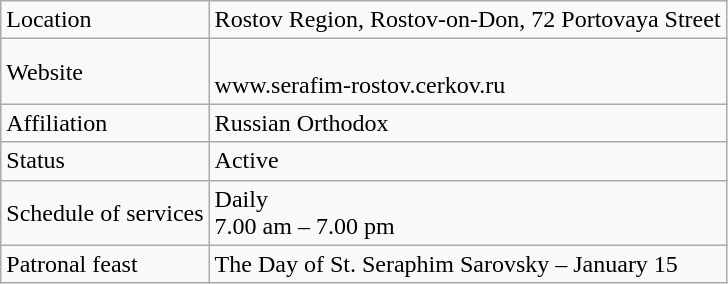<table class="wikitable">
<tr>
<td>Location</td>
<td>Rostov Region, Rostov-on-Don, 72 Portovaya Street</td>
</tr>
<tr>
<td>Website</td>
<td><br>www.serafim-rostov.cerkov.ru</td>
</tr>
<tr>
<td>Affiliation</td>
<td>Russian Orthodox</td>
</tr>
<tr>
<td>Status</td>
<td>Active</td>
</tr>
<tr>
<td>Schedule of services</td>
<td>Daily<br>7.00 am – 7.00 pm</td>
</tr>
<tr>
<td>Patronal feast</td>
<td>The Day of St. Seraphim Sarovsky – January 15</td>
</tr>
</table>
